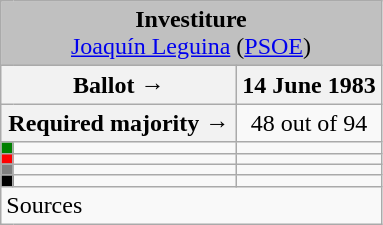<table class="wikitable" style="text-align:center;">
<tr>
<td colspan="3" align="center" bgcolor="#C0C0C0"><strong>Investiture</strong><br><a href='#'>Joaquín Leguina</a> (<a href='#'>PSOE</a>)</td>
</tr>
<tr>
<th colspan="2" width="150px">Ballot →</th>
<th>14 June 1983</th>
</tr>
<tr>
<th colspan="2">Required majority →</th>
<td>48 out of 94 </td>
</tr>
<tr>
<th width="1px" style="background:green;"></th>
<td align="left"></td>
<td></td>
</tr>
<tr>
<th style="color:inherit;background:red;"></th>
<td align="left"></td>
<td></td>
</tr>
<tr>
<th style="color:inherit;background:gray;"></th>
<td align="left"></td>
<td></td>
</tr>
<tr>
<th style="color:inherit;background:black;"></th>
<td align="left"></td>
<td></td>
</tr>
<tr>
<td align="left" colspan="3">Sources</td>
</tr>
</table>
